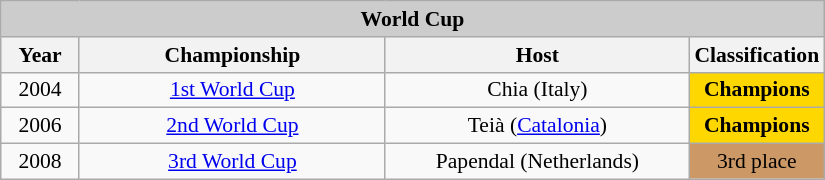<table class="wikitable" style=font-size:90% width=550>
<tr align=center style="background:#cccccc;">
<td colspan=4><strong>World Cup</strong></td>
</tr>
<tr align=center style="background:#eeeeee;">
<th width=10%>Year</th>
<th width=40%>Championship</th>
<th width=40%>Host</th>
<th width=10%>Classification</th>
</tr>
<tr align=center>
<td>2004</td>
<td><a href='#'>1st World Cup</a></td>
<td>Chia (Italy)</td>
<td style="background:gold;" align="center"><strong>Champions</strong></td>
</tr>
<tr align=center>
<td>2006</td>
<td><a href='#'>2nd World Cup</a></td>
<td>Teià (<a href='#'>Catalonia</a>)</td>
<td style="background:gold;" align="center"><strong>Champions</strong></td>
</tr>
<tr align=center>
<td>2008</td>
<td><a href='#'>3rd World Cup</a></td>
<td>Papendal (Netherlands)</td>
<td style="background:#cc9966;" align="center">3rd place</td>
</tr>
</table>
